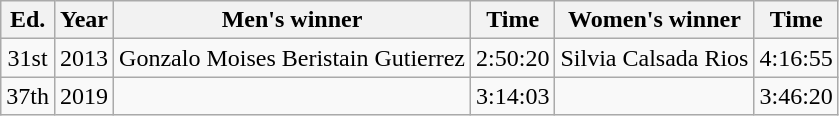<table class="wikitable sortable" style="text-align:center">
<tr>
<th class=unsortable>Ed.</th>
<th>Year</th>
<th class=unsortable>Men's winner</th>
<th>Time</th>
<th class=unsortable>Women's winner</th>
<th>Time</th>
</tr>
<tr>
<td>31st</td>
<td>2013</td>
<td align="left">Gonzalo Moises Beristain Gutierrez</td>
<td>2:50:20</td>
<td align="left">Silvia Calsada Rios</td>
<td>4:16:55</td>
</tr>
<tr>
<td>37th</td>
<td>2019</td>
<td align=left></td>
<td>3:14:03</td>
<td align=left></td>
<td>3:46:20</td>
</tr>
</table>
